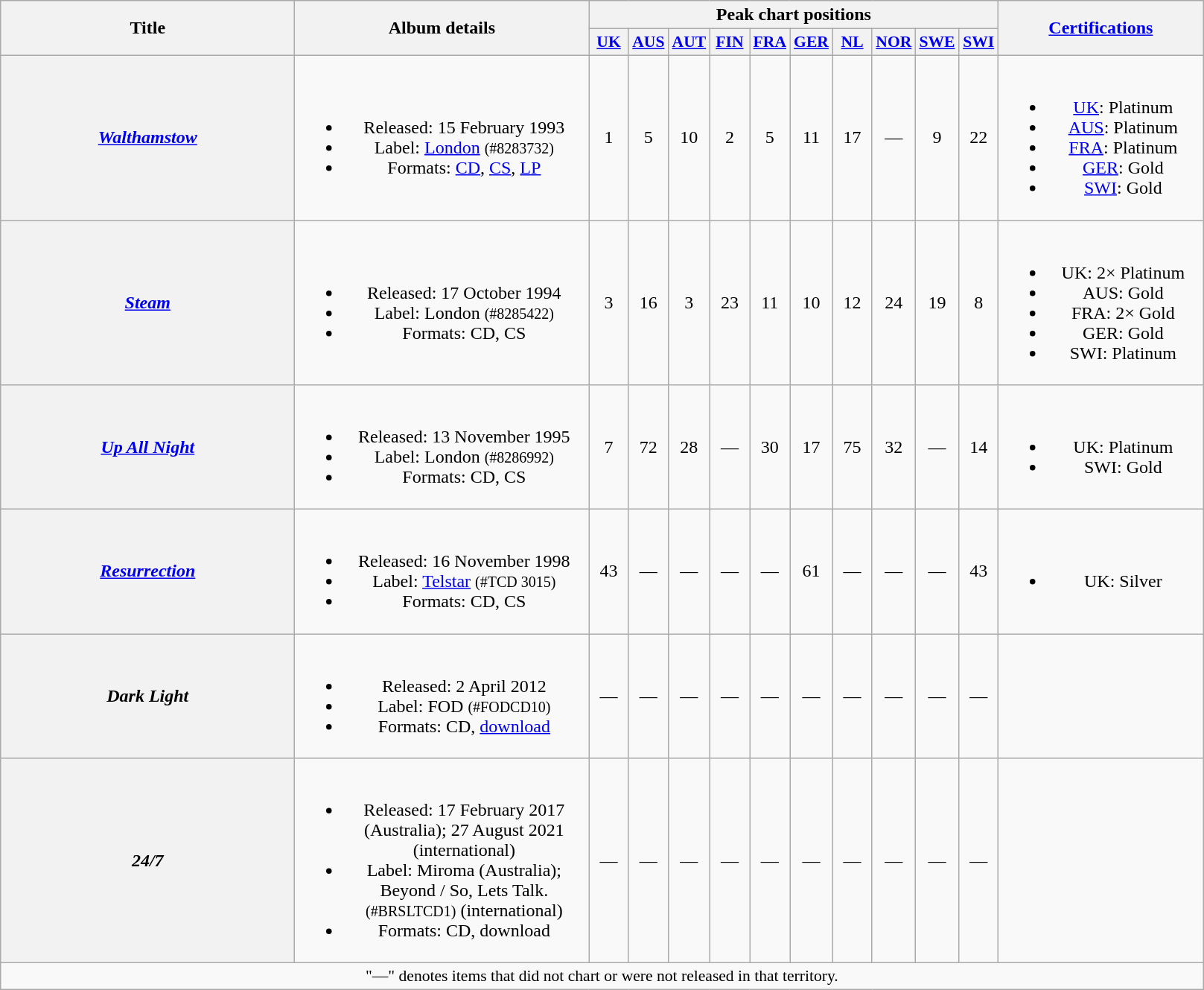<table class="wikitable plainrowheaders" style="text-align:center;">
<tr>
<th scope="col" rowspan="2" style="width:16em;">Title</th>
<th scope="col" rowspan="2" style="width:16em;">Album details</th>
<th scope="col" colspan="10">Peak chart positions</th>
<th rowspan="2" style="width:11em;"><a href='#'>Certifications</a></th>
</tr>
<tr>
<th style="width:2em;font-size:90%;"><a href='#'>UK</a><br></th>
<th style="width:2em;font-size:90%;"><a href='#'>AUS</a><br></th>
<th style="width:2em;font-size:90%;"><a href='#'>AUT</a><br></th>
<th style="width:2em;font-size:90%;"><a href='#'>FIN</a><br></th>
<th style="width:2em;font-size:90%;"><a href='#'>FRA</a><br></th>
<th style="width:2em;font-size:90%;"><a href='#'>GER</a><br></th>
<th style="width:2em;font-size:90%;"><a href='#'>NL</a><br></th>
<th style="width:2em;font-size:90%;"><a href='#'>NOR</a><br></th>
<th style="width:2em;font-size:90%;"><a href='#'>SWE</a><br></th>
<th style="width:2em;font-size:90%;"><a href='#'>SWI</a><br></th>
</tr>
<tr>
<th scope="row"><em><a href='#'>Walthamstow</a></em></th>
<td><br><ul><li>Released: 15 February 1993</li><li>Label: <a href='#'>London</a> <small>(#8283732)</small></li><li>Formats: <a href='#'>CD</a>, <a href='#'>CS</a>, <a href='#'>LP</a></li></ul></td>
<td>1</td>
<td>5</td>
<td>10</td>
<td>2</td>
<td>5</td>
<td>11</td>
<td>17</td>
<td>—</td>
<td>9</td>
<td>22</td>
<td><br><ul><li><a href='#'>UK</a>: Platinum</li><li><a href='#'>AUS</a>: Platinum</li><li><a href='#'>FRA</a>: Platinum</li><li><a href='#'>GER</a>: Gold</li><li><a href='#'>SWI</a>: Gold</li></ul></td>
</tr>
<tr>
<th scope="row"><em><a href='#'>Steam</a></em></th>
<td><br><ul><li>Released: 17 October 1994</li><li>Label: London <small>(#8285422)</small></li><li>Formats: CD, CS</li></ul></td>
<td>3</td>
<td>16</td>
<td>3</td>
<td>23</td>
<td>11</td>
<td>10</td>
<td>12</td>
<td>24</td>
<td>19</td>
<td>8</td>
<td><br><ul><li>UK: 2× Platinum</li><li>AUS: Gold</li><li>FRA: 2× Gold</li><li>GER: Gold</li><li>SWI: Platinum</li></ul></td>
</tr>
<tr>
<th scope="row"><em><a href='#'>Up All Night</a></em></th>
<td><br><ul><li>Released: 13 November 1995</li><li>Label: London <small>(#8286992)</small></li><li>Formats: CD, CS</li></ul></td>
<td>7</td>
<td>72</td>
<td>28</td>
<td>—</td>
<td>30</td>
<td>17</td>
<td>75</td>
<td>32</td>
<td>—</td>
<td>14</td>
<td><br><ul><li>UK: Platinum</li><li>SWI: Gold</li></ul></td>
</tr>
<tr>
<th scope="row"><em><a href='#'>Resurrection</a></em></th>
<td><br><ul><li>Released: 16 November 1998</li><li>Label: <a href='#'>Telstar</a> <small>(#TCD 3015)</small></li><li>Formats: CD, CS</li></ul></td>
<td>43</td>
<td>—</td>
<td>—</td>
<td>—</td>
<td>—</td>
<td>61</td>
<td>—</td>
<td>—</td>
<td>—</td>
<td>43</td>
<td><br><ul><li>UK: Silver</li></ul></td>
</tr>
<tr>
<th scope="row"><em>Dark Light</em></th>
<td><br><ul><li>Released: 2 April 2012</li><li>Label: FOD <small>(#FODCD10)</small></li><li>Formats: CD, <a href='#'>download</a></li></ul></td>
<td>—</td>
<td>—</td>
<td>—</td>
<td>—</td>
<td>—</td>
<td>—</td>
<td>—</td>
<td>—</td>
<td>—</td>
<td>—</td>
<td></td>
</tr>
<tr>
<th scope="row"><em>24/7</em></th>
<td><br><ul><li>Released: 17 February 2017 (Australia); 27 August 2021 (international)</li><li>Label: Miroma (Australia); Beyond / So, Lets Talk. <small>(#BRSLTCD1)</small> (international)</li><li>Formats: CD, download</li></ul></td>
<td>—</td>
<td>—</td>
<td>—</td>
<td>—</td>
<td>—</td>
<td>—</td>
<td>—</td>
<td>—</td>
<td>—</td>
<td>—</td>
<td></td>
</tr>
<tr>
<td colspan="15" align="center" style="font-size:90%">"—" denotes items that did not chart or were not released in that territory.</td>
</tr>
</table>
